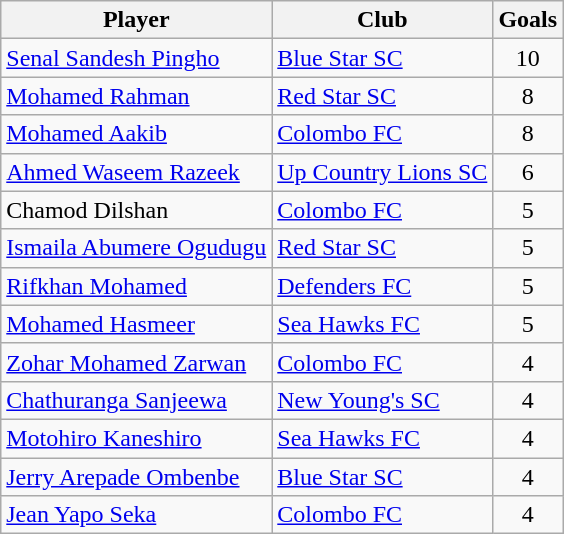<table class="wikitable" style="text-align:center">
<tr>
<th>Player</th>
<th>Club</th>
<th>Goals</th>
</tr>
<tr>
<td align="left"> <a href='#'>Senal Sandesh Pingho</a></td>
<td align="left"><a href='#'>Blue Star SC</a></td>
<td>10</td>
</tr>
<tr>
<td align="left"> <a href='#'>Mohamed Rahman</a></td>
<td align="left"><a href='#'>Red Star SC</a></td>
<td>8</td>
</tr>
<tr>
<td align="left"> <a href='#'>Mohamed Aakib</a></td>
<td align="left"><a href='#'>Colombo FC</a></td>
<td>8</td>
</tr>
<tr>
<td align="left"> <a href='#'>Ahmed Waseem Razeek</a></td>
<td align="left"><a href='#'>Up Country Lions SC</a></td>
<td>6</td>
</tr>
<tr>
<td align="left"> Chamod Dilshan</td>
<td align="left"><a href='#'>Colombo FC</a></td>
<td>5</td>
</tr>
<tr>
<td align="left"> <a href='#'>Ismaila Abumere Ogudugu</a></td>
<td align="left"><a href='#'>Red Star SC</a></td>
<td>5</td>
</tr>
<tr>
<td align="left"> <a href='#'>Rifkhan Mohamed</a></td>
<td align="left"><a href='#'>Defenders FC</a></td>
<td>5</td>
</tr>
<tr>
<td align="left"> <a href='#'>Mohamed Hasmeer</a></td>
<td align="left"><a href='#'>Sea Hawks FC</a></td>
<td>5</td>
</tr>
<tr>
<td align="left"> <a href='#'>Zohar Mohamed Zarwan</a></td>
<td align="left"><a href='#'>Colombo FC</a></td>
<td>4</td>
</tr>
<tr>
<td align="left"> <a href='#'>Chathuranga Sanjeewa</a></td>
<td align="left"><a href='#'>New Young's SC</a></td>
<td>4</td>
</tr>
<tr>
<td align="left"> <a href='#'>Motohiro Kaneshiro</a></td>
<td align="left"><a href='#'>Sea Hawks FC</a></td>
<td>4</td>
</tr>
<tr>
<td align="left"> <a href='#'>Jerry Arepade Ombenbe</a></td>
<td align="left"><a href='#'>Blue Star SC</a></td>
<td>4</td>
</tr>
<tr>
<td align="left"> <a href='#'>Jean Yapo Seka</a></td>
<td align="left"><a href='#'>Colombo FC</a></td>
<td>4</td>
</tr>
</table>
